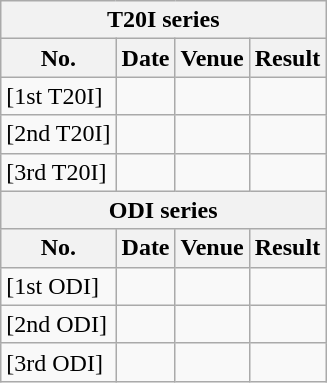<table class="wikitable">
<tr>
<th colspan="4">T20I series</th>
</tr>
<tr>
<th>No.</th>
<th>Date</th>
<th>Venue</th>
<th>Result</th>
</tr>
<tr>
<td>[1st T20I]</td>
<td></td>
<td></td>
<td></td>
</tr>
<tr>
<td>[2nd T20I]</td>
<td></td>
<td></td>
<td></td>
</tr>
<tr>
<td>[3rd T20I]</td>
<td></td>
<td></td>
<td></td>
</tr>
<tr>
<th colspan="4">ODI series</th>
</tr>
<tr>
<th>No.</th>
<th>Date</th>
<th>Venue</th>
<th>Result</th>
</tr>
<tr>
<td>[1st ODI]</td>
<td></td>
<td></td>
<td></td>
</tr>
<tr>
<td>[2nd ODI]</td>
<td></td>
<td></td>
<td></td>
</tr>
<tr>
<td>[3rd ODI]</td>
<td></td>
<td></td>
<td></td>
</tr>
</table>
